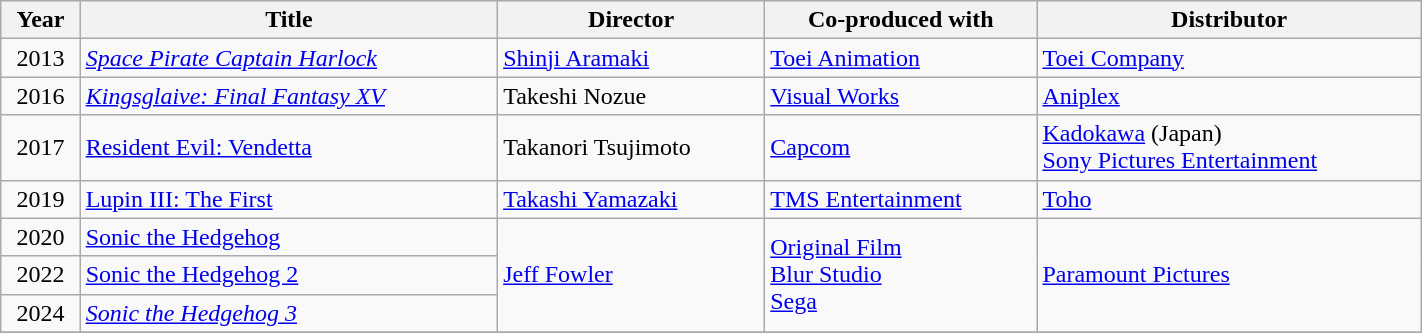<table class="wikitable" style="width: 75%">
<tr>
<th>Year</th>
<th>Title</th>
<th>Director</th>
<th>Co-produced with</th>
<th>Distributor</th>
</tr>
<tr>
<td style="text-align:center;">2013</td>
<td><em><a href='#'>Space Pirate Captain Harlock</a></em></td>
<td><a href='#'>Shinji Aramaki</a></td>
<td><a href='#'>Toei Animation</a></td>
<td><a href='#'>Toei Company</a></td>
</tr>
<tr>
<td style="text-align:center;">2016</td>
<td><em><a href='#'>Kingsglaive: Final Fantasy XV</a></td>
<td>Takeshi Nozue</td>
<td><a href='#'>Visual Works</a></td>
<td><a href='#'>Aniplex</a></td>
</tr>
<tr>
<td style="text-align:center;">2017</td>
<td></em><a href='#'>Resident Evil: Vendetta</a><em></td>
<td>Takanori Tsujimoto</td>
<td><a href='#'>Capcom</a></td>
<td><a href='#'>Kadokawa</a> (Japan)<br><a href='#'>Sony Pictures Entertainment</a></td>
</tr>
<tr>
<td style="text-align:center;">2019</td>
<td></em><a href='#'>Lupin III: The First</a><em> </td>
<td><a href='#'>Takashi Yamazaki</a></td>
<td><a href='#'>TMS Entertainment</a></td>
<td><a href='#'>Toho</a></td>
</tr>
<tr>
<td style="text-align:center;">2020</td>
<td></em><a href='#'>Sonic the Hedgehog</a><em></td>
<td rowspan="3"><a href='#'>Jeff Fowler</a></td>
<td rowspan="3"><a href='#'>Original Film</a><br><a href='#'>Blur Studio</a><br><a href='#'>Sega</a></td>
<td rowspan="3"><a href='#'>Paramount Pictures</a></td>
</tr>
<tr>
<td style="text-align:center;">2022</td>
<td></em><a href='#'>Sonic the Hedgehog 2</a><em></td>
</tr>
<tr>
<td style="text-align:center;">2024</td>
<td></em><a href='#'><em>Sonic the Hedgehog 3</em></a><em></td>
</tr>
<tr>
</tr>
</table>
